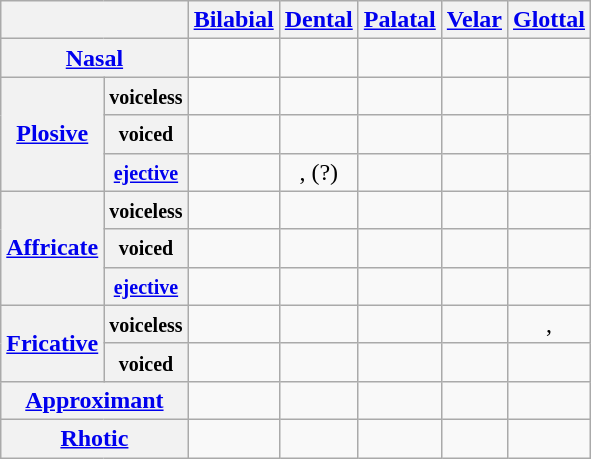<table class="wikitable">
<tr>
<th colspan="2"></th>
<th><a href='#'>Bilabial</a></th>
<th><a href='#'>Dental</a></th>
<th><a href='#'>Palatal</a></th>
<th><a href='#'>Velar</a></th>
<th><a href='#'>Glottal</a></th>
</tr>
<tr align=center>
<th colspan="2"><a href='#'>Nasal</a></th>
<td></td>
<td></td>
<td></td>
<td></td>
<td></td>
</tr>
<tr align=center>
<th rowspan="3"><a href='#'>Plosive</a></th>
<th><small>voiceless</small></th>
<td></td>
<td></td>
<td></td>
<td></td>
<td> </td>
</tr>
<tr align=center>
<th><small>voiced</small></th>
<td></td>
<td></td>
<td></td>
<td></td>
<td></td>
</tr>
<tr align=center>
<th><small><a href='#'>ejective</a></small></th>
<td> </td>
<td> ,  (?) </td>
<td></td>
<td> </td>
<td></td>
</tr>
<tr align=center>
<th rowspan="3"><a href='#'>Affricate</a></th>
<th><small>voiceless</small></th>
<td></td>
<td></td>
<td> </td>
<td></td>
<td></td>
</tr>
<tr align=center>
<th><small>voiced</small></th>
<td></td>
<td></td>
<td> </td>
<td></td>
<td></td>
</tr>
<tr align=center>
<th><small><a href='#'>ejective</a></small></th>
<td></td>
<td></td>
<td> </td>
<td></td>
<td></td>
</tr>
<tr align=center>
<th rowspan="2"><a href='#'>Fricative</a></th>
<th><small>voiceless</small></th>
<td></td>
<td></td>
<td> </td>
<td></td>
<td>,  </td>
</tr>
<tr align=center>
<th><small>voiced</small></th>
<td></td>
<td></td>
<td> </td>
<td></td>
<td></td>
</tr>
<tr align=center>
<th colspan="2"><a href='#'>Approximant</a></th>
<td></td>
<td></td>
<td> </td>
<td></td>
<td></td>
</tr>
<tr align=center>
<th colspan="2"><a href='#'>Rhotic</a></th>
<td></td>
<td></td>
<td></td>
<td></td>
<td></td>
</tr>
</table>
